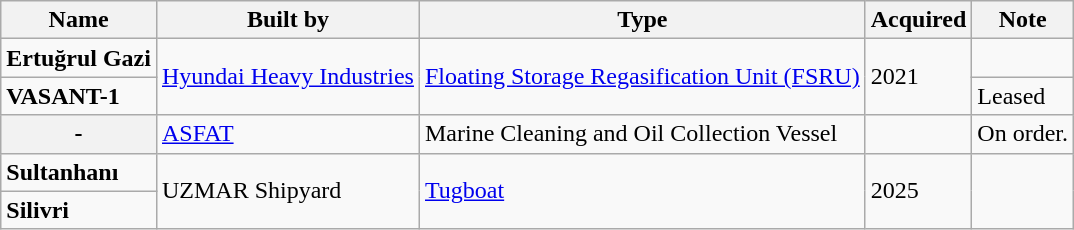<table class="wikitable">
<tr>
<th>Name</th>
<th>Built by</th>
<th>Type</th>
<th>Acquired</th>
<th>Note</th>
</tr>
<tr>
<td><strong>Ertuğrul Gazi</strong></td>
<td rowspan="2"> <a href='#'>Hyundai Heavy Industries</a></td>
<td rowspan="2"><a href='#'>Floating Storage Regasification Unit (FSRU)</a></td>
<td rowspan="2">2021</td>
<td></td>
</tr>
<tr>
<td><strong>VASANT-1</strong></td>
<td>Leased</td>
</tr>
<tr>
<th>-</th>
<td> <a href='#'>ASFAT</a></td>
<td>Marine Cleaning and Oil Collection Vessel</td>
<td></td>
<td>On order.</td>
</tr>
<tr>
<td><strong>Sultanhanı</strong></td>
<td rowspan="2"> UZMAR Shipyard</td>
<td rowspan="2"><a href='#'>Tugboat</a></td>
<td rowspan="2">2025</td>
<td rowspan="2"></td>
</tr>
<tr>
<td><strong>Silivri</strong></td>
</tr>
</table>
